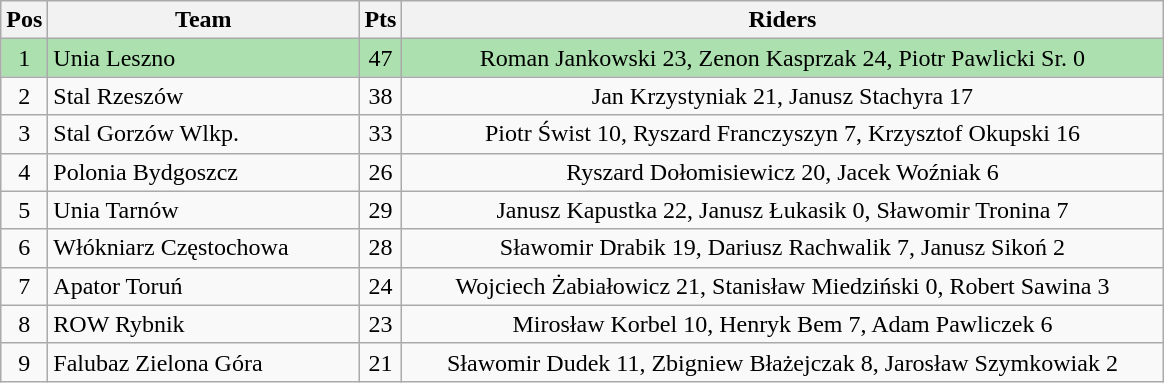<table class="wikitable" style="font-size: 100%">
<tr>
<th width=20>Pos</th>
<th width=200>Team</th>
<th width=20>Pts</th>
<th width=500>Riders</th>
</tr>
<tr align=center style="background:#ACE1AF;">
<td>1</td>
<td align="left">Unia Leszno</td>
<td>47</td>
<td>Roman Jankowski 23, Zenon Kasprzak 24, Piotr Pawlicki Sr. 0</td>
</tr>
<tr align=center>
<td>2</td>
<td align="left">Stal Rzeszów</td>
<td>38</td>
<td>Jan Krzystyniak 21, Janusz Stachyra 17</td>
</tr>
<tr align=center>
<td>3</td>
<td align="left">Stal Gorzów Wlkp.</td>
<td>33</td>
<td>Piotr Świst 10, Ryszard Franczyszyn 7, Krzysztof Okupski 16</td>
</tr>
<tr align=center>
<td>4</td>
<td align="left">Polonia Bydgoszcz</td>
<td>26</td>
<td>Ryszard Dołomisiewicz 20, Jacek Woźniak 6</td>
</tr>
<tr align=center>
<td>5</td>
<td align="left">Unia Tarnów</td>
<td>29</td>
<td>Janusz Kapustka 22, Janusz Łukasik 0, Sławomir Tronina 7</td>
</tr>
<tr align=center>
<td>6</td>
<td align="left">Włókniarz Częstochowa</td>
<td>28</td>
<td>Sławomir Drabik 19, Dariusz Rachwalik 7, Janusz Sikoń 2</td>
</tr>
<tr align=center>
<td>7</td>
<td align="left">Apator Toruń</td>
<td>24</td>
<td>Wojciech Żabiałowicz 21, Stanisław Miedziński 0, Robert Sawina 3</td>
</tr>
<tr align=center>
<td>8</td>
<td align="left">ROW Rybnik</td>
<td>23</td>
<td>Mirosław Korbel 10, Henryk Bem 7, Adam Pawliczek 6</td>
</tr>
<tr align=center>
<td>9</td>
<td align="left">Falubaz Zielona Góra</td>
<td>21</td>
<td>Sławomir Dudek 11, Zbigniew Błażejczak 8, Jarosław Szymkowiak 2</td>
</tr>
</table>
